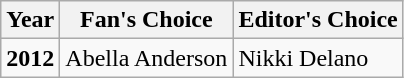<table class="wikitable">
<tr>
<th>Year</th>
<th>Fan's Choice</th>
<th>Editor's Choice</th>
</tr>
<tr>
<td><strong>2012</strong></td>
<td>Abella Anderson</td>
<td>Nikki Delano</td>
</tr>
</table>
